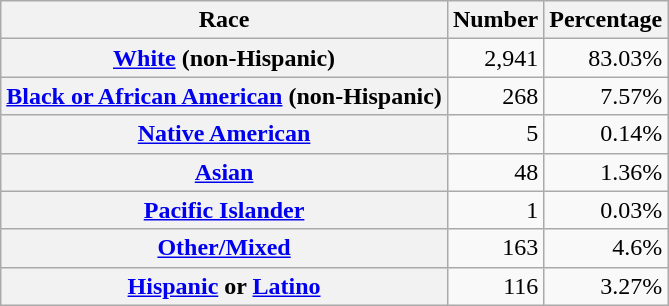<table class="wikitable" style="text-align:right">
<tr>
<th scope="col">Race</th>
<th scope="col">Number</th>
<th scope="col">Percentage</th>
</tr>
<tr>
<th scope="row"><a href='#'>White</a> (non-Hispanic)</th>
<td>2,941</td>
<td>83.03%</td>
</tr>
<tr>
<th scope="row"><a href='#'>Black or African American</a> (non-Hispanic)</th>
<td>268</td>
<td>7.57%</td>
</tr>
<tr>
<th scope="row"><a href='#'>Native American</a></th>
<td>5</td>
<td>0.14%</td>
</tr>
<tr>
<th scope="row"><a href='#'>Asian</a></th>
<td>48</td>
<td>1.36%</td>
</tr>
<tr>
<th scope="row"><a href='#'>Pacific Islander</a></th>
<td>1</td>
<td>0.03%</td>
</tr>
<tr>
<th scope="row"><a href='#'>Other/Mixed</a></th>
<td>163</td>
<td>4.6%</td>
</tr>
<tr>
<th scope="row"><a href='#'>Hispanic</a> or <a href='#'>Latino</a></th>
<td>116</td>
<td>3.27%</td>
</tr>
</table>
